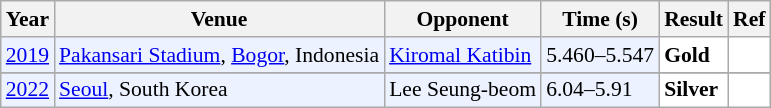<table class="sortable wikitable" style="font-size: 90%;">
<tr>
<th>Year</th>
<th>Venue</th>
<th>Opponent</th>
<th>Time (s)</th>
<th>Result</th>
<th>Ref</th>
</tr>
<tr style="background:#ECF2FF">
<td align="center"><a href='#'>2019</a></td>
<td><a href='#'>Pakansari Stadium</a>, <a href='#'>Bogor</a>, Indonesia</td>
<td align="left"> <a href='#'>Kiromal Katibin</a></td>
<td align="left">5.460–5.547</td>
<td style="text-align:left; background:white"> <strong>Gold</strong></td>
<td style="text-align:center; background:white"></td>
</tr>
<tr>
</tr>
<tr style="background:#ECF2FF">
<td align="center"><a href='#'>2022</a></td>
<td><a href='#'>Seoul</a>, South Korea</td>
<td align="left"> Lee Seung-beom</td>
<td align="left">6.04–5.91</td>
<td style="text-align:left; background:white"> <strong>Silver</strong></td>
<td style="text-align:center; background:white"></td>
</tr>
</table>
